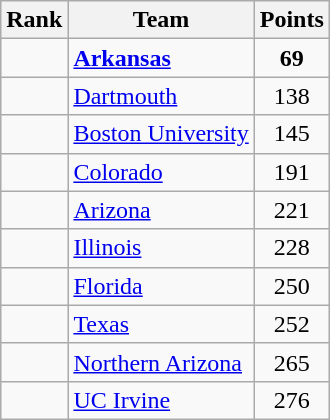<table class="wikitable sortable" style="text-align:center">
<tr>
<th>Rank</th>
<th>Team</th>
<th>Points</th>
</tr>
<tr>
<td></td>
<td align=left><strong><a href='#'>Arkansas</a></strong></td>
<td><strong>69</strong></td>
</tr>
<tr>
<td></td>
<td align=left><a href='#'>Dartmouth</a></td>
<td>138</td>
</tr>
<tr>
<td></td>
<td align=left><a href='#'>Boston University</a></td>
<td>145</td>
</tr>
<tr>
<td></td>
<td align=left><a href='#'>Colorado</a></td>
<td>191</td>
</tr>
<tr>
<td></td>
<td align=left><a href='#'>Arizona</a></td>
<td>221</td>
</tr>
<tr>
<td></td>
<td align=left><a href='#'>Illinois</a></td>
<td>228</td>
</tr>
<tr>
<td></td>
<td align=left><a href='#'>Florida</a></td>
<td>250</td>
</tr>
<tr>
<td></td>
<td align=left><a href='#'>Texas</a></td>
<td>252</td>
</tr>
<tr>
<td></td>
<td align=left><a href='#'>Northern Arizona</a></td>
<td>265</td>
</tr>
<tr>
<td></td>
<td align=left><a href='#'>UC Irvine</a></td>
<td>276</td>
</tr>
</table>
